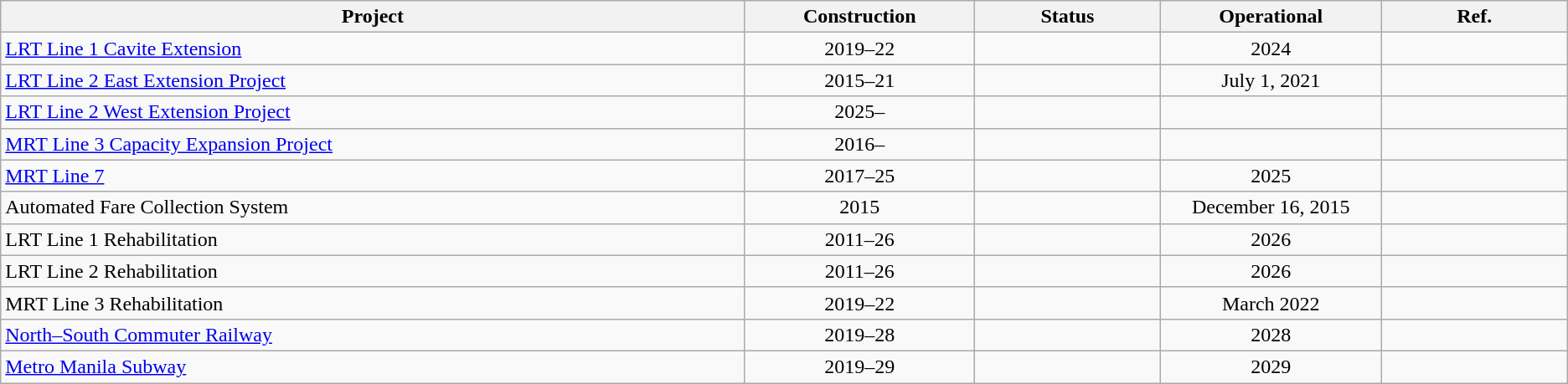<table class="wikitable" border="1">
<tr>
<th scope="col" style="width:20%;">Project</th>
<th scope="col" style="width:5%;">Construction</th>
<th scope="col" style="width:5%;">Status</th>
<th scope="col" style="width:5%;">Operational</th>
<th scope="col" style="width:5%;">Ref.</th>
</tr>
<tr>
<td><a href='#'>LRT Line 1 Cavite Extension</a></td>
<td style="text-align:center;">2019–22</td>
<td></td>
<td style="text-align:center;">2024</td>
<td style="text-align:center;"></td>
</tr>
<tr>
<td><a href='#'>LRT Line 2 East Extension Project</a></td>
<td style="text-align:center;">2015–21</td>
<td></td>
<td style="text-align:center;">July 1, 2021</td>
<td></td>
</tr>
<tr>
<td><a href='#'>LRT Line 2 West Extension Project</a></td>
<td style="text-align:center;">2025–</td>
<td></td>
<td style="text-align:center;"></td>
<td style="text-align:center;"></td>
</tr>
<tr>
<td><a href='#'>MRT Line 3 Capacity Expansion Project</a></td>
<td style="text-align:center;">2016–</td>
<td></td>
<td style="text-align:center;"></td>
<td></td>
</tr>
<tr>
<td><a href='#'>MRT Line 7</a></td>
<td style="text-align:center;">2017–25</td>
<td></td>
<td style="text-align:center;">2025</td>
<td></td>
</tr>
<tr>
<td>Automated Fare Collection System</td>
<td style="text-align:center;">2015</td>
<td></td>
<td style="text-align:center;">December 16, 2015</td>
<td></td>
</tr>
<tr>
<td>LRT Line 1 Rehabilitation</td>
<td style="text-align:center;">2011–26</td>
<td></td>
<td style="text-align:center;">2026</td>
<td></td>
</tr>
<tr>
<td>LRT Line 2 Rehabilitation</td>
<td style="text-align:center;">2011–26</td>
<td></td>
<td style="text-align:center;">2026</td>
<td></td>
</tr>
<tr>
<td>MRT Line 3 Rehabilitation</td>
<td style="text-align:center;">2019–22</td>
<td></td>
<td style="text-align:center;">March 2022</td>
<td></td>
</tr>
<tr>
<td><a href='#'>North–South Commuter Railway</a></td>
<td style="text-align:center;">2019–28</td>
<td></td>
<td style="text-align:center;">2028</td>
<td></td>
</tr>
<tr>
<td><a href='#'>Metro Manila Subway</a></td>
<td style="text-align:center;">2019–29</td>
<td></td>
<td style="text-align:center;">2029</td>
<td></td>
</tr>
</table>
